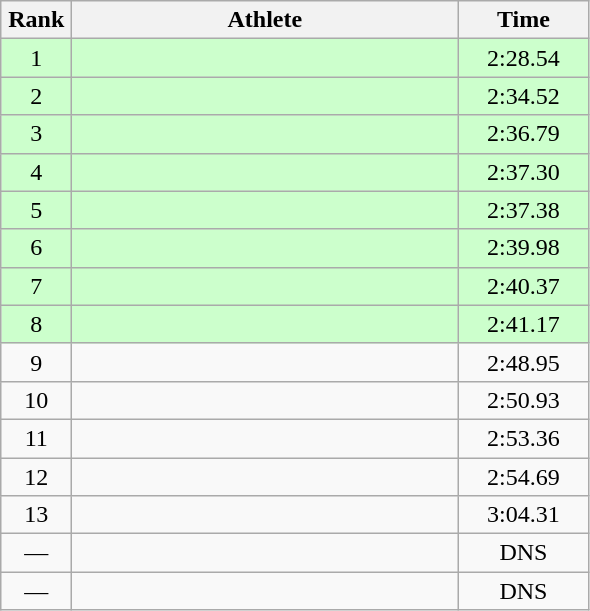<table class=wikitable style="text-align:center">
<tr>
<th width=40>Rank</th>
<th width=250>Athlete</th>
<th width=80>Time</th>
</tr>
<tr bgcolor="ccffcc">
<td>1</td>
<td align=left></td>
<td>2:28.54</td>
</tr>
<tr bgcolor="ccffcc">
<td>2</td>
<td align=left></td>
<td>2:34.52</td>
</tr>
<tr bgcolor="ccffcc">
<td>3</td>
<td align=left></td>
<td>2:36.79</td>
</tr>
<tr bgcolor="ccffcc">
<td>4</td>
<td align=left></td>
<td>2:37.30</td>
</tr>
<tr bgcolor="ccffcc">
<td>5</td>
<td align=left></td>
<td>2:37.38</td>
</tr>
<tr bgcolor="ccffcc">
<td>6</td>
<td align=left></td>
<td>2:39.98</td>
</tr>
<tr bgcolor="ccffcc">
<td>7</td>
<td align=left></td>
<td>2:40.37</td>
</tr>
<tr bgcolor="ccffcc">
<td>8</td>
<td align=left></td>
<td>2:41.17</td>
</tr>
<tr>
<td>9</td>
<td align=left></td>
<td>2:48.95</td>
</tr>
<tr>
<td>10</td>
<td align=left></td>
<td>2:50.93</td>
</tr>
<tr>
<td>11</td>
<td align=left></td>
<td>2:53.36</td>
</tr>
<tr>
<td>12</td>
<td align=left></td>
<td>2:54.69</td>
</tr>
<tr>
<td>13</td>
<td align=left></td>
<td>3:04.31</td>
</tr>
<tr>
<td>—</td>
<td align=left></td>
<td>DNS</td>
</tr>
<tr>
<td>—</td>
<td align=left></td>
<td>DNS</td>
</tr>
</table>
